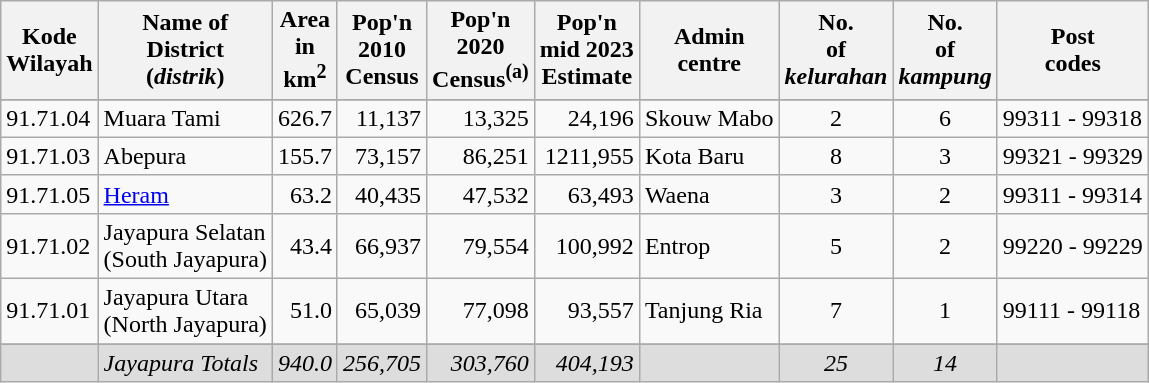<table class="wikitable">
<tr>
<th>Kode <br>Wilayah</th>
<th>Name of<br>District<br>(<em>distrik</em>)</th>
<th>Area <br>in<br>km<sup>2</sup></th>
<th>Pop'n <br>2010<br>Census</th>
<th>Pop'n <br>2020<br>Census<sup>(a)</sup></th>
<th>Pop'n <br>mid 2023<br>Estimate</th>
<th>Admin<br>centre</th>
<th>No.<br>of<br><em>kelurahan</em></th>
<th>No.<br>of<br><em>kampung</em></th>
<th>Post<br>codes</th>
</tr>
<tr>
</tr>
<tr>
<td>91.71.04</td>
<td>Muara Tami</td>
<td align="right">626.7</td>
<td align="right">11,137</td>
<td align="right">13,325</td>
<td align="right">24,196</td>
<td>Skouw Mabo</td>
<td align="center">2</td>
<td align="center">6</td>
<td>99311 - 99318</td>
</tr>
<tr>
<td>91.71.03</td>
<td>Abepura</td>
<td align="right">155.7</td>
<td align="right">73,157</td>
<td align="right">86,251</td>
<td align="right">1211,955</td>
<td>Kota Baru</td>
<td align="center">8</td>
<td align="center">3</td>
<td>99321 - 99329</td>
</tr>
<tr>
<td>91.71.05</td>
<td><a href='#'>Heram</a></td>
<td align="right">63.2</td>
<td align="right">40,435</td>
<td align="right">47,532</td>
<td align="right">63,493</td>
<td>Waena</td>
<td align="center">3</td>
<td align="center">2</td>
<td>99311 - 99314</td>
</tr>
<tr>
<td>91.71.02</td>
<td>Jayapura Selatan <br>(South Jayapura)</td>
<td align="right">43.4</td>
<td align="right">66,937</td>
<td align="right">79,554</td>
<td align="right">100,992</td>
<td>Entrop</td>
<td align="center">5</td>
<td align="center">2</td>
<td>99220 - 99229</td>
</tr>
<tr>
<td>91.71.01</td>
<td>Jayapura Utara <br>(North Jayapura)</td>
<td align="right">51.0</td>
<td align="right">65,039</td>
<td align="right">77,098</td>
<td align="right">93,557</td>
<td>Tanjung Ria</td>
<td align="center">7</td>
<td align="center">1</td>
<td>99111 - 99118</td>
</tr>
<tr>
</tr>
<tr style="background: #DDD;" | class="sortbottom">
<td></td>
<td><em>Jayapura Totals</em></td>
<td align="right"><em>940.0</em></td>
<td align="right"><em>256,705</em></td>
<td align="right"><em>303,760</em></td>
<td align="right"><em>404,193</em></td>
<td></td>
<td align="center"><em>25</em></td>
<td align="center"><em>14</em></td>
<td></td>
</tr>
</table>
